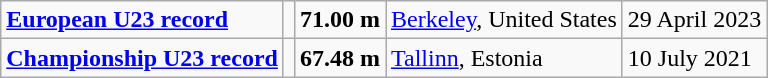<table class="wikitable">
<tr>
<td><strong><a href='#'>European U23 record</a></strong></td>
<td></td>
<td><strong>71.00 m</strong></td>
<td><a href='#'>Berkeley</a>, United States</td>
<td>29 April 2023</td>
</tr>
<tr>
<td><strong><a href='#'>Championship U23 record</a></strong></td>
<td></td>
<td><strong>67.48 m</strong></td>
<td><a href='#'>Tallinn</a>, Estonia</td>
<td>10 July 2021</td>
</tr>
</table>
